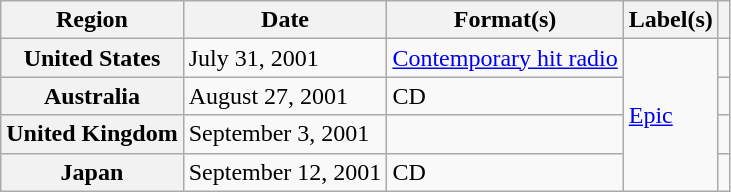<table class="wikitable plainrowheaders">
<tr>
<th scope="col">Region</th>
<th scope="col">Date</th>
<th scope="col">Format(s)</th>
<th scope="col">Label(s)</th>
<th scope="col"></th>
</tr>
<tr>
<th scope="row">United States</th>
<td>July 31, 2001</td>
<td><a href='#'>Contemporary hit radio</a></td>
<td rowspan="4"><a href='#'>Epic</a></td>
<td></td>
</tr>
<tr>
<th scope="row">Australia</th>
<td>August 27, 2001</td>
<td>CD</td>
<td></td>
</tr>
<tr>
<th scope="row">United Kingdom</th>
<td>September 3, 2001</td>
<td></td>
<td></td>
</tr>
<tr>
<th scope="row">Japan</th>
<td>September 12, 2001</td>
<td>CD</td>
<td></td>
</tr>
</table>
